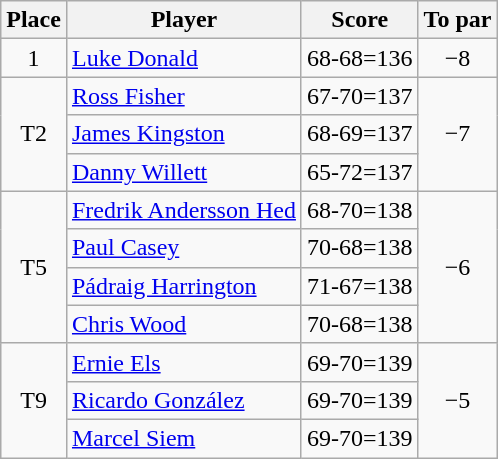<table class="wikitable">
<tr>
<th>Place</th>
<th>Player</th>
<th>Score</th>
<th>To par</th>
</tr>
<tr>
<td align=center>1</td>
<td> <a href='#'>Luke Donald</a></td>
<td align=center>68-68=136</td>
<td align=center>−8</td>
</tr>
<tr>
<td rowspan="3" align=center>T2</td>
<td> <a href='#'>Ross Fisher</a></td>
<td align=center>67-70=137</td>
<td rowspan="3" align=center>−7</td>
</tr>
<tr>
<td> <a href='#'>James Kingston</a></td>
<td align=center>68-69=137</td>
</tr>
<tr>
<td> <a href='#'>Danny Willett</a></td>
<td align=center>65-72=137</td>
</tr>
<tr>
<td rowspan="4" align=center>T5</td>
<td> <a href='#'>Fredrik Andersson Hed</a></td>
<td align=center>68-70=138</td>
<td rowspan="4" align=center>−6</td>
</tr>
<tr>
<td> <a href='#'>Paul Casey</a></td>
<td align=center>70-68=138</td>
</tr>
<tr>
<td> <a href='#'>Pádraig Harrington</a></td>
<td align=center>71-67=138</td>
</tr>
<tr>
<td> <a href='#'>Chris Wood</a></td>
<td align=center>70-68=138</td>
</tr>
<tr>
<td rowspan="3" align=center>T9</td>
<td> <a href='#'>Ernie Els</a></td>
<td align=center>69-70=139</td>
<td rowspan="3" align=center>−5</td>
</tr>
<tr>
<td> <a href='#'>Ricardo González</a></td>
<td align=center>69-70=139</td>
</tr>
<tr>
<td> <a href='#'>Marcel Siem</a></td>
<td align=center>69-70=139</td>
</tr>
</table>
